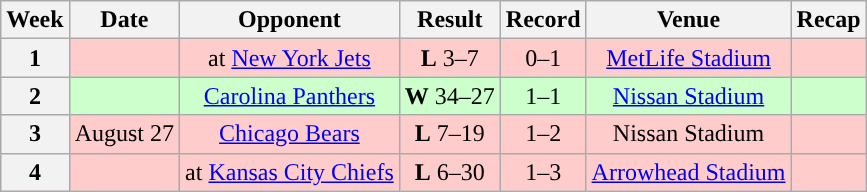<table class="wikitable" style="text-align:center">
<tr>
<th>Week</th>
<th>Date</th>
<th>Opponent</th>
<th>Result</th>
<th>Record</th>
<th>Venue</th>
<th>Recap</th>
</tr>
<tr style="background:#fcc">
<th>1</th>
<td></td>
<td>at <a href='#'>New York Jets</a></td>
<td><strong>L</strong> 3–7</td>
<td>0–1</td>
<td><a href='#'>MetLife Stadium</a></td>
<td></td>
</tr>
<tr style="background:#cfc">
<th>2</th>
<td></td>
<td><a href='#'>Carolina Panthers</a></td>
<td><strong>W</strong> 34–27</td>
<td>1–1</td>
<td><a href='#'>Nissan Stadium</a></td>
<td></td>
</tr>
<tr style="background:#fcc">
<th>3</th>
<td>August 27</td>
<td><a href='#'>Chicago Bears</a></td>
<td><strong>L</strong> 7–19</td>
<td>1–2</td>
<td>Nissan Stadium</td>
<td></td>
</tr>
<tr style="background:#fcc">
<th>4</th>
<td></td>
<td>at <a href='#'>Kansas City Chiefs</a></td>
<td><strong>L</strong> 6–30</td>
<td>1–3</td>
<td><a href='#'>Arrowhead Stadium</a></td>
<td></td>
</tr>
</table>
